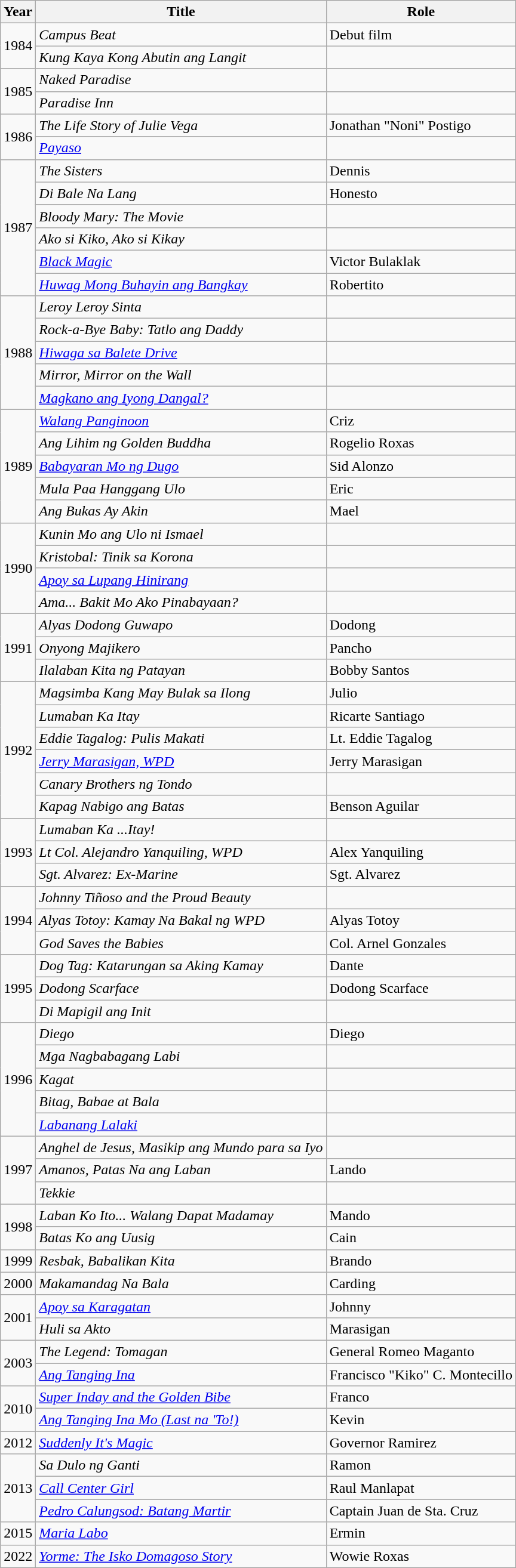<table class="wikitable">
<tr>
<th>Year</th>
<th>Title</th>
<th>Role</th>
</tr>
<tr>
<td rowspan=2>1984</td>
<td><em>Campus Beat</em></td>
<td>Debut film</td>
</tr>
<tr>
<td><em>Kung Kaya Kong Abutin ang Langit</em></td>
<td></td>
</tr>
<tr>
<td rowspan="2">1985</td>
<td><em>Naked Paradise</em></td>
<td></td>
</tr>
<tr>
<td><em>Paradise Inn</em></td>
<td></td>
</tr>
<tr>
<td rowspan="2">1986</td>
<td><em>The Life Story of Julie Vega</em></td>
<td>Jonathan "Noni" Postigo</td>
</tr>
<tr>
<td><em><a href='#'>Payaso</a></em></td>
<td></td>
</tr>
<tr>
<td rowspan="6">1987</td>
<td><em>The Sisters</em></td>
<td>Dennis</td>
</tr>
<tr>
<td><em>Di Bale Na Lang</em></td>
<td>Honesto</td>
</tr>
<tr>
<td><em>Bloody Mary: The Movie</em></td>
<td></td>
</tr>
<tr>
<td><em>Ako si Kiko, Ako si Kikay</em></td>
<td></td>
</tr>
<tr>
<td><em><a href='#'>Black Magic</a></em></td>
<td>Victor Bulaklak</td>
</tr>
<tr>
<td><em><a href='#'>Huwag Mong Buhayin ang Bangkay</a></em></td>
<td>Robertito</td>
</tr>
<tr>
<td rowspan="5">1988</td>
<td><em>Leroy Leroy Sinta</em></td>
<td></td>
</tr>
<tr>
<td><em>Rock-a-Bye Baby: Tatlo ang Daddy</em></td>
<td></td>
</tr>
<tr>
<td><em><a href='#'>Hiwaga sa Balete Drive</a></em></td>
<td></td>
</tr>
<tr>
<td><em>Mirror, Mirror on the Wall</em></td>
<td></td>
</tr>
<tr>
<td><em><a href='#'>Magkano ang Iyong Dangal?</a></em></td>
<td></td>
</tr>
<tr>
<td rowspan="5">1989</td>
<td><em><a href='#'>Walang Panginoon</a></em></td>
<td>Criz</td>
</tr>
<tr>
<td><em>Ang Lihim ng Golden Buddha</em></td>
<td>Rogelio Roxas</td>
</tr>
<tr>
<td><em><a href='#'>Babayaran Mo ng Dugo</a></em></td>
<td>Sid Alonzo</td>
</tr>
<tr>
<td><em>Mula Paa Hanggang Ulo</em></td>
<td>Eric</td>
</tr>
<tr>
<td><em>Ang Bukas Ay Akin</em></td>
<td>Mael</td>
</tr>
<tr>
<td rowspan="4">1990</td>
<td><em>Kunin Mo ang Ulo ni Ismael</em></td>
<td></td>
</tr>
<tr>
<td><em>Kristobal: Tinik sa Korona</em></td>
<td></td>
</tr>
<tr>
<td><em><a href='#'>Apoy sa Lupang Hinirang</a></em></td>
<td></td>
</tr>
<tr>
<td><em>Ama... Bakit Mo Ako Pinabayaan?</em></td>
<td></td>
</tr>
<tr>
<td rowspan="3">1991</td>
<td><em>Alyas Dodong Guwapo</em></td>
<td>Dodong</td>
</tr>
<tr>
<td><em>Onyong Majikero</em></td>
<td>Pancho</td>
</tr>
<tr>
<td><em>Ilalaban Kita ng Patayan</em></td>
<td>Bobby Santos</td>
</tr>
<tr>
<td rowspan="6">1992</td>
<td><em>Magsimba Kang May Bulak sa Ilong</em></td>
<td>Julio</td>
</tr>
<tr>
<td><em>Lumaban Ka Itay</em></td>
<td>Ricarte Santiago</td>
</tr>
<tr>
<td><em>Eddie Tagalog: Pulis Makati</em></td>
<td>Lt. Eddie Tagalog</td>
</tr>
<tr>
<td><em><a href='#'>Jerry Marasigan, WPD</a></em></td>
<td>Jerry Marasigan</td>
</tr>
<tr>
<td><em>Canary Brothers ng Tondo</em></td>
<td></td>
</tr>
<tr>
<td><em>Kapag Nabigo ang Batas</em></td>
<td>Benson Aguilar </td>
</tr>
<tr>
<td rowspan="3">1993</td>
<td><em>Lumaban Ka ...Itay!</em></td>
<td></td>
</tr>
<tr>
<td><em>Lt Col. Alejandro Yanquiling, WPD</em></td>
<td>Alex Yanquiling</td>
</tr>
<tr>
<td><em>Sgt. Alvarez: Ex-Marine</em></td>
<td>Sgt. Alvarez </td>
</tr>
<tr>
<td rowspan="3">1994</td>
<td><em>Johnny Tiñoso and the Proud Beauty</em></td>
<td></td>
</tr>
<tr>
<td><em>Alyas Totoy: Kamay Na Bakal ng WPD</em></td>
<td>Alyas Totoy </td>
</tr>
<tr>
<td><em>God Saves the Babies</em></td>
<td>Col. Arnel Gonzales</td>
</tr>
<tr>
<td rowspan="3">1995</td>
<td><em>Dog Tag: Katarungan sa Aking Kamay</em></td>
<td>Dante</td>
</tr>
<tr>
<td><em>Dodong Scarface</em></td>
<td>Dodong Scarface</td>
</tr>
<tr>
<td><em>Di Mapigil ang Init</em></td>
<td></td>
</tr>
<tr>
<td rowspan="5">1996</td>
<td><em>Diego</em></td>
<td>Diego </td>
</tr>
<tr>
<td><em>Mga Nagbabagang Labi</em></td>
<td></td>
</tr>
<tr>
<td><em>Kagat</em></td>
<td></td>
</tr>
<tr>
<td><em>Bitag, Babae at Bala</em></td>
<td></td>
</tr>
<tr>
<td><em><a href='#'>Labanang Lalaki</a></em></td>
<td></td>
</tr>
<tr>
<td rowspan="3">1997</td>
<td><em>Anghel de Jesus, Masikip ang Mundo para sa Iyo</em></td>
<td></td>
</tr>
<tr>
<td><em>Amanos, Patas Na ang Laban</em></td>
<td>Lando </td>
</tr>
<tr>
<td><em>Tekkie</em></td>
<td></td>
</tr>
<tr>
<td rowspan="2">1998</td>
<td><em>Laban Ko Ito... Walang Dapat Madamay</em></td>
<td>Mando </td>
</tr>
<tr>
<td><em>Batas Ko ang Uusig</em></td>
<td>Cain</td>
</tr>
<tr>
<td>1999</td>
<td><em>Resbak, Babalikan Kita</em></td>
<td>Brando</td>
</tr>
<tr>
<td>2000</td>
<td><em>Makamandag Na Bala</em></td>
<td>Carding</td>
</tr>
<tr>
<td rowspan="2">2001</td>
<td><em><a href='#'>Apoy sa Karagatan</a></em></td>
<td>Johnny </td>
</tr>
<tr>
<td><em>Huli sa Akto</em></td>
<td>Marasigan</td>
</tr>
<tr>
<td rowspan="2">2003</td>
<td><em>The Legend: Tomagan</em></td>
<td>General Romeo Maganto</td>
</tr>
<tr>
<td><em><a href='#'>Ang Tanging Ina</a></em></td>
<td>Francisco "Kiko" C. Montecillo</td>
</tr>
<tr>
<td rowspan="2">2010</td>
<td><em><a href='#'>Super Inday and the Golden Bibe</a></em></td>
<td>Franco</td>
</tr>
<tr>
<td><em><a href='#'>Ang Tanging Ina Mo (Last na 'To!)</a></em></td>
<td>Kevin</td>
</tr>
<tr>
<td>2012</td>
<td><em><a href='#'>Suddenly It's Magic</a></em></td>
<td>Governor Ramirez</td>
</tr>
<tr>
<td rowspan="3">2013</td>
<td><em>Sa Dulo ng Ganti</em></td>
<td>Ramon</td>
</tr>
<tr>
<td><em><a href='#'>Call Center Girl</a></em></td>
<td>Raul Manlapat</td>
</tr>
<tr>
<td><em><a href='#'>Pedro Calungsod: Batang Martir</a></em></td>
<td>Captain Juan de Sta. Cruz </td>
</tr>
<tr>
<td>2015</td>
<td><em><a href='#'>Maria Labo</a></em></td>
<td>Ermin</td>
</tr>
<tr>
<td>2022</td>
<td><em><a href='#'>Yorme: The Isko Domagoso Story</a></em></td>
<td>Wowie Roxas</td>
</tr>
</table>
